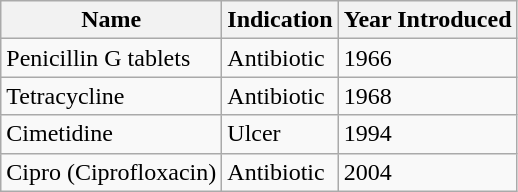<table class="wikitable">
<tr>
<th>Name</th>
<th>Indication</th>
<th>Year Introduced</th>
</tr>
<tr>
<td>Penicillin G tablets</td>
<td>Antibiotic</td>
<td>1966</td>
</tr>
<tr>
<td>Tetracycline</td>
<td>Antibiotic</td>
<td>1968</td>
</tr>
<tr>
<td>Cimetidine</td>
<td>Ulcer</td>
<td>1994</td>
</tr>
<tr>
<td>Cipro (Ciprofloxacin)</td>
<td>Antibiotic</td>
<td>2004</td>
</tr>
</table>
